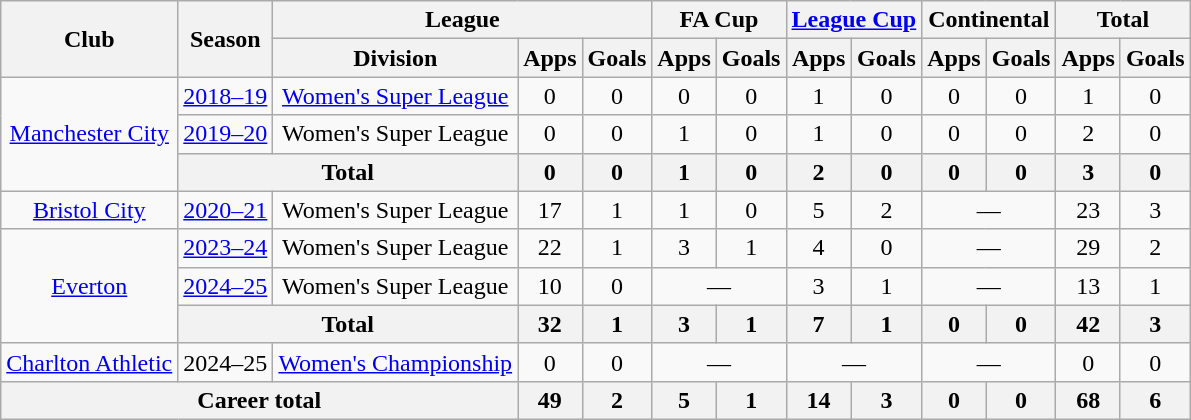<table class="wikitable" style="text-align: center;">
<tr>
<th rowspan="2">Club</th>
<th rowspan="2">Season</th>
<th colspan="3">League</th>
<th colspan="2">FA Cup</th>
<th colspan="2"><a href='#'>League Cup</a></th>
<th colspan="2">Continental</th>
<th colspan="2">Total</th>
</tr>
<tr>
<th>Division</th>
<th>Apps</th>
<th>Goals</th>
<th>Apps</th>
<th>Goals</th>
<th>Apps</th>
<th>Goals</th>
<th>Apps</th>
<th>Goals</th>
<th>Apps</th>
<th>Goals</th>
</tr>
<tr>
<td rowspan="3"><a href='#'>Manchester City</a></td>
<td><a href='#'>2018–19</a></td>
<td><a href='#'>Women's Super League</a></td>
<td>0</td>
<td>0</td>
<td>0</td>
<td>0</td>
<td>1</td>
<td>0</td>
<td>0</td>
<td>0</td>
<td>1</td>
<td>0</td>
</tr>
<tr>
<td><a href='#'>2019–20</a></td>
<td>Women's Super League</td>
<td>0</td>
<td>0</td>
<td>1</td>
<td>0</td>
<td>1</td>
<td>0</td>
<td>0</td>
<td>0</td>
<td>2</td>
<td>0</td>
</tr>
<tr>
<th colspan="2">Total</th>
<th>0</th>
<th>0</th>
<th>1</th>
<th>0</th>
<th>2</th>
<th>0</th>
<th>0</th>
<th>0</th>
<th>3</th>
<th>0</th>
</tr>
<tr>
<td><a href='#'>Bristol City</a></td>
<td><a href='#'>2020–21</a></td>
<td>Women's Super League</td>
<td>17</td>
<td>1</td>
<td>1</td>
<td>0</td>
<td>5</td>
<td>2</td>
<td colspan="2">—</td>
<td>23</td>
<td>3</td>
</tr>
<tr>
<td rowspan="3"><a href='#'>Everton</a></td>
<td><a href='#'>2023–24</a></td>
<td>Women's Super League</td>
<td>22</td>
<td>1</td>
<td>3</td>
<td>1</td>
<td>4</td>
<td>0</td>
<td colspan="2">—</td>
<td>29</td>
<td>2</td>
</tr>
<tr>
<td><a href='#'>2024–25</a></td>
<td>Women's Super League</td>
<td>10</td>
<td>0</td>
<td colspan="2">—</td>
<td>3</td>
<td>1</td>
<td colspan="2">—</td>
<td>13</td>
<td>1</td>
</tr>
<tr>
<th colspan="2">Total</th>
<th>32</th>
<th>1</th>
<th>3</th>
<th>1</th>
<th>7</th>
<th>1</th>
<th>0</th>
<th>0</th>
<th>42</th>
<th>3</th>
</tr>
<tr>
<td><a href='#'>Charlton Athletic</a></td>
<td>2024–25</td>
<td><a href='#'>Women's Championship</a></td>
<td>0</td>
<td>0</td>
<td colspan="2">—</td>
<td colspan="2">—</td>
<td colspan="2">—</td>
<td>0</td>
<td>0</td>
</tr>
<tr>
<th colspan="3">Career total</th>
<th>49</th>
<th>2</th>
<th>5</th>
<th>1</th>
<th>14</th>
<th>3</th>
<th>0</th>
<th>0</th>
<th>68</th>
<th>6</th>
</tr>
</table>
